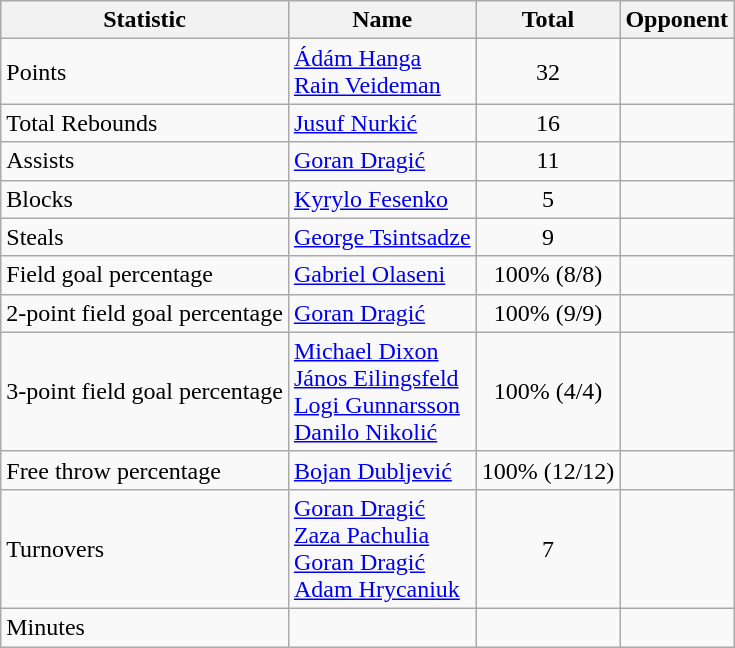<table class=wikitable>
<tr>
<th>Statistic</th>
<th>Name</th>
<th>Total</th>
<th>Opponent</th>
</tr>
<tr>
<td>Points</td>
<td> <a href='#'>Ádám Hanga</a> <br>  <a href='#'>Rain Veideman</a></td>
<td align=center>32</td>
<td><br></td>
</tr>
<tr>
<td>Total Rebounds</td>
<td> <a href='#'>Jusuf Nurkić</a></td>
<td align=center>16</td>
<td></td>
</tr>
<tr>
<td>Assists</td>
<td> <a href='#'>Goran Dragić</a></td>
<td align=center>11</td>
<td></td>
</tr>
<tr>
<td>Blocks</td>
<td> <a href='#'>Kyrylo Fesenko</a></td>
<td align=center>5</td>
<td></td>
</tr>
<tr>
<td>Steals</td>
<td> <a href='#'>George Tsintsadze</a></td>
<td align=center>9</td>
<td></td>
</tr>
<tr>
<td>Field goal percentage</td>
<td> <a href='#'>Gabriel Olaseni</a></td>
<td align=center>100% (8/8)</td>
<td></td>
</tr>
<tr>
<td>2-point field goal percentage</td>
<td> <a href='#'>Goran Dragić</a></td>
<td align=center>100% (9/9)</td>
<td></td>
</tr>
<tr>
<td>3-point field goal percentage</td>
<td> <a href='#'>Michael Dixon</a> <br> <a href='#'>János Eilingsfeld</a> <br> <a href='#'>Logi Gunnarsson</a> <br> <a href='#'>Danilo Nikolić</a></td>
<td align=center>100% (4/4)</td>
<td><br><br><br></td>
</tr>
<tr>
<td>Free throw percentage</td>
<td> <a href='#'>Bojan Dubljević</a></td>
<td align=center>100% (12/12)</td>
<td></td>
</tr>
<tr>
<td>Turnovers</td>
<td> <a href='#'>Goran Dragić</a><br>  <a href='#'>Zaza Pachulia</a> <br>  <a href='#'>Goran Dragić</a><br> <a href='#'>Adam Hrycaniuk</a></td>
<td align=center>7</td>
<td><br><br><br></td>
</tr>
<tr>
<td>Minutes</td>
<td></td>
<td align=center></td>
<td></td>
</tr>
</table>
